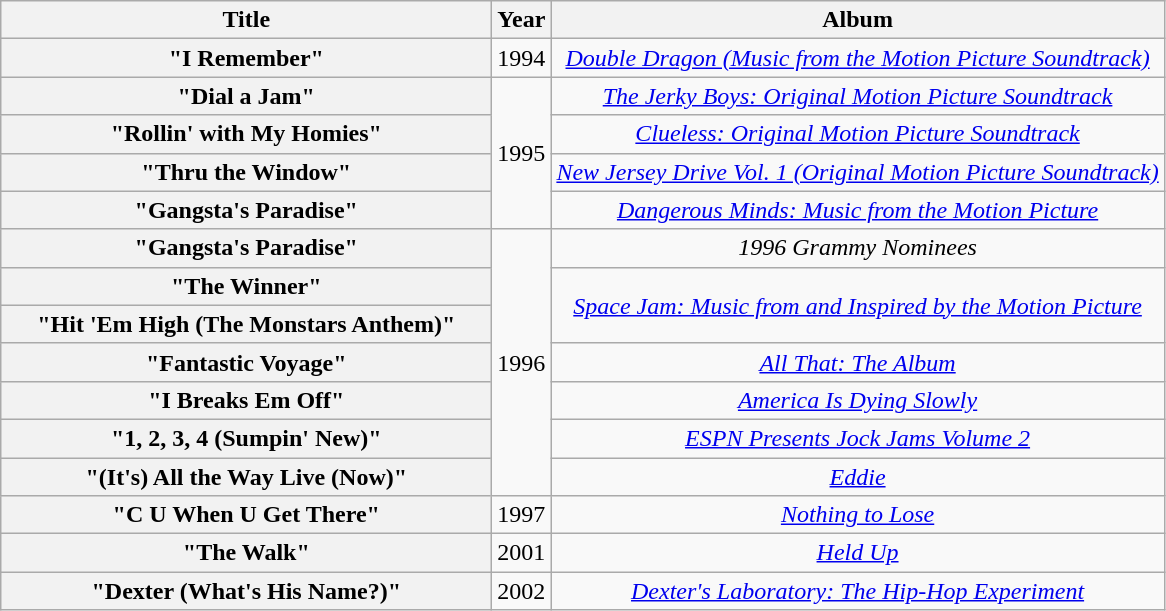<table class="wikitable plainrowheaders" style="text-align:center;">
<tr>
<th scope="col" style="width:20em;">Title</th>
<th scope="col" style="width:1em;">Year</th>
<th scope="col">Album</th>
</tr>
<tr>
<th scope="row">"I Remember"</th>
<td>1994</td>
<td><em><a href='#'>Double Dragon (Music from the Motion Picture Soundtrack)</a></em></td>
</tr>
<tr>
<th scope="row">"Dial a Jam"</th>
<td rowspan="4">1995</td>
<td><em><a href='#'>The Jerky Boys: Original Motion Picture Soundtrack</a></em></td>
</tr>
<tr>
<th scope="row">"Rollin' with My Homies"</th>
<td><em><a href='#'>Clueless: Original Motion Picture Soundtrack</a></em></td>
</tr>
<tr>
<th scope="row">"Thru the Window"</th>
<td><em><a href='#'>New Jersey Drive Vol. 1 (Original Motion Picture Soundtrack)</a></em></td>
</tr>
<tr>
<th scope="row">"Gangsta's Paradise"</th>
<td><em><a href='#'>Dangerous Minds: Music from the Motion Picture</a></em></td>
</tr>
<tr>
<th scope="row">"Gangsta's Paradise"</th>
<td rowspan="7">1996</td>
<td><em>1996 Grammy Nominees</em></td>
</tr>
<tr>
<th scope="row">"The Winner"</th>
<td rowspan="2"><em><a href='#'>Space Jam: Music from and Inspired by the Motion Picture</a></em></td>
</tr>
<tr>
<th scope="row">"Hit 'Em High (The Monstars Anthem)"</th>
</tr>
<tr>
<th scope="row">"Fantastic Voyage"</th>
<td><em><a href='#'>All That: The Album</a></em></td>
</tr>
<tr>
<th scope="row">"I Breaks Em Off"</th>
<td><em><a href='#'>America Is Dying Slowly</a></em></td>
</tr>
<tr>
<th scope="row">"1, 2, 3, 4 (Sumpin' New)"</th>
<td><em><a href='#'>ESPN Presents Jock Jams Volume 2</a></em></td>
</tr>
<tr>
<th scope="row">"(It's) All the Way Live (Now)"</th>
<td><em><a href='#'>Eddie</a></em></td>
</tr>
<tr>
<th scope="row">"C U When U Get There"</th>
<td>1997</td>
<td><em><a href='#'>Nothing to Lose</a></em></td>
</tr>
<tr>
<th scope="row">"The Walk"</th>
<td>2001</td>
<td><em><a href='#'>Held Up</a></em></td>
</tr>
<tr>
<th scope="row">"Dexter (What's His Name?)"</th>
<td>2002</td>
<td><em><a href='#'>Dexter's Laboratory: The Hip-Hop Experiment</a></em></td>
</tr>
</table>
